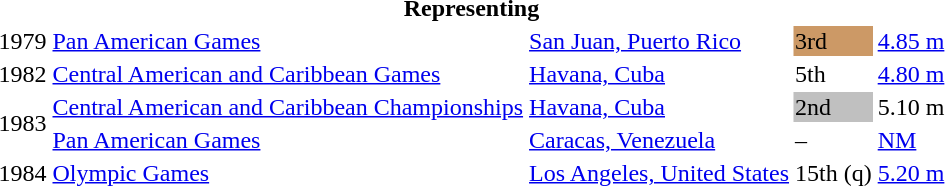<table>
<tr>
<th colspan="5">Representing </th>
</tr>
<tr>
<td>1979</td>
<td><a href='#'>Pan American Games</a></td>
<td><a href='#'>San Juan, Puerto Rico</a></td>
<td bgcolor=cc9966>3rd</td>
<td><a href='#'>4.85 m</a></td>
</tr>
<tr>
<td>1982</td>
<td><a href='#'>Central American and Caribbean Games</a></td>
<td><a href='#'>Havana, Cuba</a></td>
<td>5th</td>
<td><a href='#'>4.80 m</a></td>
</tr>
<tr>
<td rowspan=2>1983</td>
<td><a href='#'>Central American and Caribbean Championships</a></td>
<td><a href='#'>Havana, Cuba</a></td>
<td bgcolor=silver>2nd</td>
<td>5.10 m</td>
</tr>
<tr>
<td><a href='#'>Pan American Games</a></td>
<td><a href='#'>Caracas, Venezuela</a></td>
<td>–</td>
<td><a href='#'>NM</a></td>
</tr>
<tr>
<td>1984</td>
<td><a href='#'>Olympic Games</a></td>
<td><a href='#'>Los Angeles, United States</a></td>
<td>15th (q)</td>
<td><a href='#'>5.20 m</a></td>
</tr>
</table>
